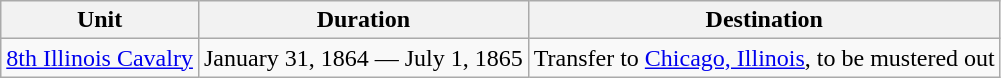<table class="wikitable">
<tr>
<th>Unit</th>
<th>Duration</th>
<th>Destination</th>
</tr>
<tr>
<td><a href='#'>8th Illinois Cavalry</a></td>
<td>January 31, 1864 — July 1, 1865</td>
<td>Transfer to <a href='#'>Chicago, Illinois</a>, to be mustered out </td>
</tr>
</table>
